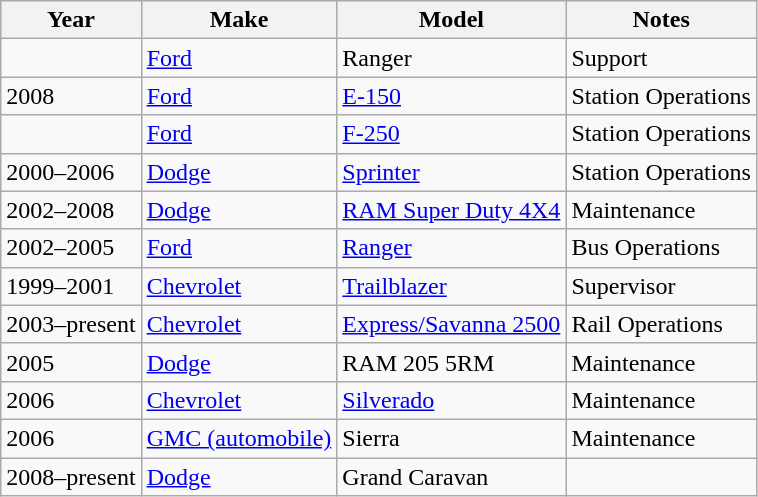<table class="wikitable">
<tr>
<th>Year</th>
<th>Make</th>
<th>Model</th>
<th>Notes</th>
</tr>
<tr>
<td></td>
<td><a href='#'>Ford</a></td>
<td>Ranger</td>
<td>Support</td>
</tr>
<tr>
<td>2008</td>
<td><a href='#'>Ford</a></td>
<td><a href='#'>E-150</a></td>
<td>Station Operations</td>
</tr>
<tr>
<td></td>
<td><a href='#'>Ford</a></td>
<td><a href='#'>F-250</a></td>
<td>Station Operations</td>
</tr>
<tr>
<td>2000–2006</td>
<td><a href='#'>Dodge</a></td>
<td><a href='#'>Sprinter</a></td>
<td>Station Operations</td>
</tr>
<tr>
<td>2002–2008</td>
<td><a href='#'>Dodge</a></td>
<td><a href='#'>RAM Super Duty 4X4</a></td>
<td>Maintenance</td>
</tr>
<tr>
<td>2002–2005</td>
<td><a href='#'>Ford</a></td>
<td><a href='#'>Ranger</a></td>
<td>Bus Operations</td>
</tr>
<tr>
<td>1999–2001</td>
<td><a href='#'>Chevrolet</a></td>
<td><a href='#'>Trailblazer</a></td>
<td>Supervisor</td>
</tr>
<tr>
<td>2003–present</td>
<td><a href='#'>Chevrolet</a></td>
<td><a href='#'>Express/Savanna 2500</a></td>
<td>Rail Operations</td>
</tr>
<tr>
<td>2005</td>
<td><a href='#'>Dodge</a></td>
<td>RAM 205 5RM</td>
<td>Maintenance</td>
</tr>
<tr>
<td>2006</td>
<td><a href='#'>Chevrolet</a></td>
<td><a href='#'>Silverado</a></td>
<td>Maintenance</td>
</tr>
<tr>
<td>2006</td>
<td><a href='#'>GMC (automobile)</a></td>
<td>Sierra</td>
<td>Maintenance</td>
</tr>
<tr>
<td>2008–present</td>
<td><a href='#'>Dodge</a></td>
<td>Grand Caravan</td>
<td></td>
</tr>
</table>
